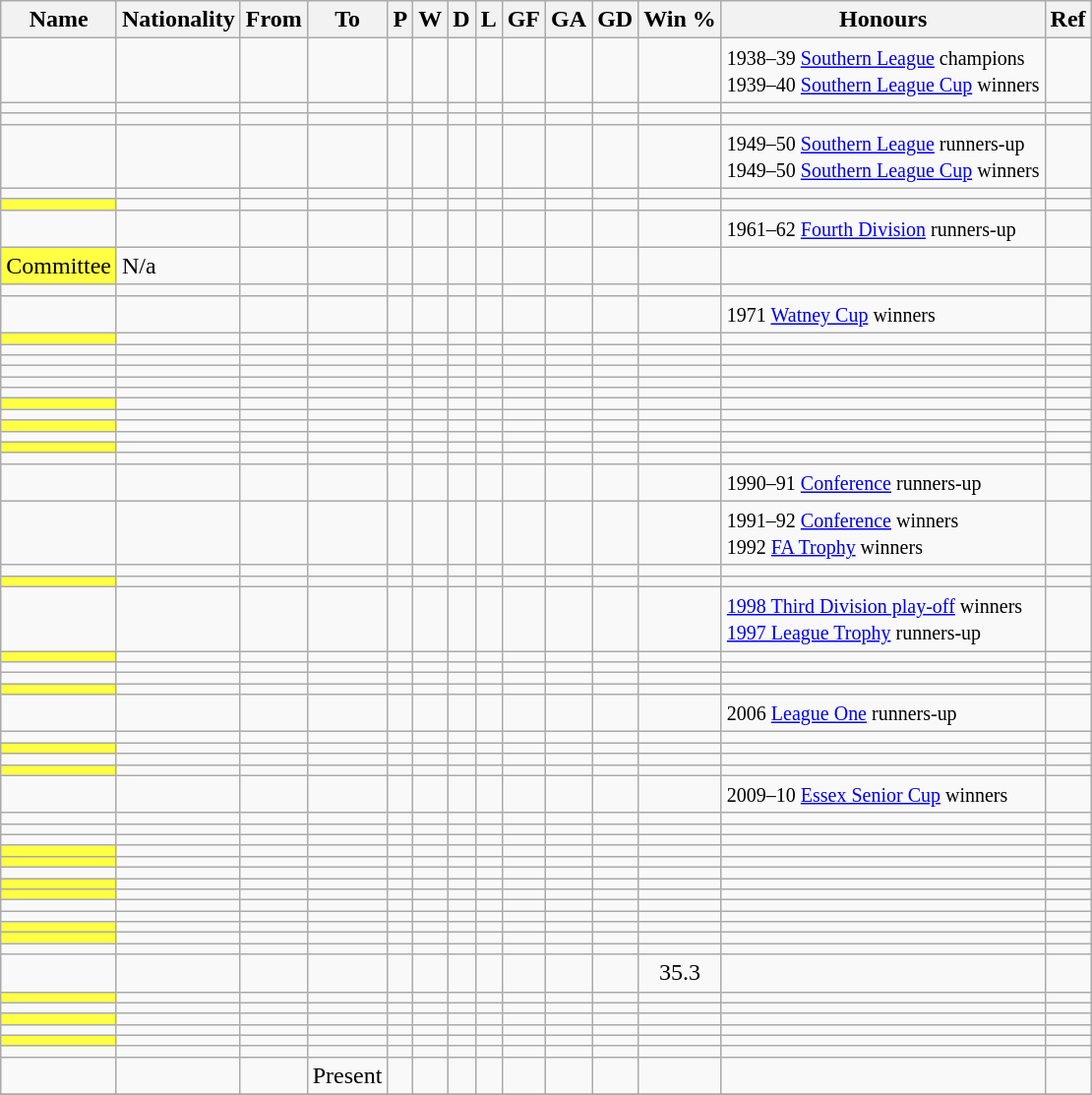<table class="wikitable sortable" style="text-align: center">
<tr>
<th>Name</th>
<th>Nationality</th>
<th>From</th>
<th class="unsortable">To</th>
<th>P</th>
<th>W</th>
<th>D</th>
<th>L</th>
<th>GF</th>
<th>GA</th>
<th>GD</th>
<th>Win %</th>
<th class="unsortable">Honours</th>
<th class="unsortable">Ref</th>
</tr>
<tr>
<td align=left></td>
<td align=left></td>
<td align=left></td>
<td align=left></td>
<td align=center></td>
<td align=center></td>
<td align=center></td>
<td align=center></td>
<td align=center></td>
<td align=center></td>
<td align=center></td>
<td align=center></td>
<td align=left><small>1938–39 <a href='#'>Southern League</a> champions<br>1939–40 <a href='#'>Southern League Cup</a> winners</small></td>
<td></td>
</tr>
<tr>
<td align=left></td>
<td align=left></td>
<td align=left></td>
<td align=left></td>
<td align=center></td>
<td align=center></td>
<td align=center></td>
<td align=center></td>
<td align=center></td>
<td align=center></td>
<td align=center></td>
<td align=center></td>
<td align=left></td>
<td></td>
</tr>
<tr>
<td align=left></td>
<td align=left></td>
<td align=left></td>
<td align=left></td>
<td align=center></td>
<td align=center></td>
<td align=center></td>
<td align=center></td>
<td align=center></td>
<td align=center></td>
<td align=center></td>
<td align=center></td>
<td align=left></td>
<td></td>
</tr>
<tr>
<td align=left></td>
<td align=left></td>
<td align=left></td>
<td align=left></td>
<td align=center></td>
<td align=center></td>
<td align=center></td>
<td align=center></td>
<td align=center></td>
<td align=center></td>
<td align=center></td>
<td align=center></td>
<td align=left><small>1949–50 <a href='#'>Southern League</a> runners-up<br>1949–50 <a href='#'>Southern League Cup</a> winners</small></td>
<td></td>
</tr>
<tr>
<td align=left></td>
<td align=left></td>
<td align=left></td>
<td align=left></td>
<td align=center></td>
<td align=center></td>
<td align=center></td>
<td align=center></td>
<td align=center></td>
<td align=center></td>
<td align=center></td>
<td align=center></td>
<td align=left></td>
<td></td>
</tr>
<tr>
<td style="text-align:left; background:#ff4;"></td>
<td align=left></td>
<td align=left></td>
<td align=left></td>
<td align=center></td>
<td align=center></td>
<td align=center></td>
<td align=center></td>
<td align=center></td>
<td align=center></td>
<td align=center></td>
<td align=center></td>
<td align=left></td>
<td></td>
</tr>
<tr>
<td align=left></td>
<td align=left></td>
<td align=left></td>
<td align=left></td>
<td align=center></td>
<td align=center></td>
<td align=center></td>
<td align=center></td>
<td align=center></td>
<td align=center></td>
<td align=center></td>
<td align=center></td>
<td align=left><small>1961–62 <a href='#'>Fourth Division</a> runners-up</small></td>
<td></td>
</tr>
<tr>
<td style="text-align:left; background:#ff4;">Committee</td>
<td align=left>N/a</td>
<td align=left></td>
<td align=left></td>
<td align=center></td>
<td align=center></td>
<td align=center></td>
<td align=center></td>
<td align=center></td>
<td align=center></td>
<td align=center></td>
<td align=center></td>
<td align=left></td>
<td></td>
</tr>
<tr>
<td align=left></td>
<td align=left></td>
<td align=left></td>
<td align=left></td>
<td align=center></td>
<td align=center></td>
<td align=center></td>
<td align=center></td>
<td align=center></td>
<td align=center></td>
<td align=center></td>
<td align=center></td>
<td align=left></td>
<td></td>
</tr>
<tr>
<td align=left></td>
<td align=left></td>
<td align=left></td>
<td align=left></td>
<td align=center></td>
<td align=center></td>
<td align=center></td>
<td align=center></td>
<td align=center></td>
<td align=center></td>
<td align=center></td>
<td align=center></td>
<td align=left><small>1971 <a href='#'>Watney Cup</a> winners</small></td>
<td></td>
</tr>
<tr>
<td style="text-align:left; background:#ff4;"></td>
<td align=left></td>
<td align=left></td>
<td align=left></td>
<td align=center></td>
<td align=center></td>
<td align=center></td>
<td align=center></td>
<td align=center></td>
<td align=center></td>
<td align=center></td>
<td align=center></td>
<td align=left></td>
<td></td>
</tr>
<tr>
<td align=left></td>
<td align=left></td>
<td align=left></td>
<td align=left></td>
<td align=center></td>
<td align=center></td>
<td align=center></td>
<td align=center></td>
<td align=center></td>
<td align=center></td>
<td align=center></td>
<td align=center></td>
<td align=left></td>
<td></td>
</tr>
<tr>
<td align=left></td>
<td align=left></td>
<td align=left></td>
<td align=left></td>
<td align=center></td>
<td align=center></td>
<td align=center></td>
<td align=center></td>
<td align=center></td>
<td align=center></td>
<td align=center></td>
<td align=center></td>
<td align=left></td>
<td></td>
</tr>
<tr>
<td align=left></td>
<td align=left></td>
<td align=left></td>
<td align=left></td>
<td align=center></td>
<td align=center></td>
<td align=center></td>
<td align=center></td>
<td align=center></td>
<td align=center></td>
<td align=center></td>
<td align=center></td>
<td align=left></td>
<td></td>
</tr>
<tr>
<td align=left></td>
<td align=left></td>
<td align=left></td>
<td align=left></td>
<td align=center></td>
<td align=center></td>
<td align=center></td>
<td align=center></td>
<td align=center></td>
<td align=center></td>
<td align=center></td>
<td align=center></td>
<td align=left></td>
<td></td>
</tr>
<tr>
<td align=left></td>
<td align=left></td>
<td align=left></td>
<td align=left></td>
<td align=center></td>
<td align=center></td>
<td align=center></td>
<td align=center></td>
<td align=center></td>
<td align=center></td>
<td align=center></td>
<td align=center></td>
<td align=left></td>
<td></td>
</tr>
<tr>
<td style="text-align:left; background:#ff4;"></td>
<td align=left></td>
<td align=left></td>
<td align=left></td>
<td align=center></td>
<td align=center></td>
<td align=center></td>
<td align=center></td>
<td align=center></td>
<td align=center></td>
<td align=center></td>
<td align=center></td>
<td align=left></td>
<td></td>
</tr>
<tr>
<td align=left></td>
<td align=left></td>
<td align=left></td>
<td align=left></td>
<td align=center></td>
<td align=center></td>
<td align=center></td>
<td align=center></td>
<td align=center></td>
<td align=center></td>
<td align=center></td>
<td align=center></td>
<td align=left></td>
<td></td>
</tr>
<tr>
<td style="text-align:left; background:#ff4;"></td>
<td align=left></td>
<td align=left></td>
<td align=left></td>
<td align=center></td>
<td align=center></td>
<td align=center></td>
<td align=center></td>
<td align=center></td>
<td align=center></td>
<td align=center></td>
<td align=center></td>
<td align=left></td>
<td></td>
</tr>
<tr>
<td align=left></td>
<td align=left></td>
<td align=left></td>
<td align=left></td>
<td align=center></td>
<td align=center></td>
<td align=center></td>
<td align=center></td>
<td align=center></td>
<td align=center></td>
<td align=center></td>
<td align=center></td>
<td align=left></td>
<td></td>
</tr>
<tr>
<td style="text-align:left; background:#ff4;"></td>
<td align=left></td>
<td align=left></td>
<td align=left></td>
<td align=center></td>
<td align=center></td>
<td align=center></td>
<td align=center></td>
<td align=center></td>
<td align=center></td>
<td align=center></td>
<td align=center></td>
<td align=left></td>
<td></td>
</tr>
<tr>
<td align=left></td>
<td align=left></td>
<td align=left></td>
<td align=left></td>
<td align=center></td>
<td align=center></td>
<td align=center></td>
<td align=center></td>
<td align=center></td>
<td align=center></td>
<td align=center></td>
<td align=center></td>
<td align=left></td>
<td></td>
</tr>
<tr>
<td align=left></td>
<td align=left></td>
<td align=left></td>
<td align=left></td>
<td align=center></td>
<td align=center></td>
<td align=center></td>
<td align=center></td>
<td align=center></td>
<td align=center></td>
<td align=center></td>
<td align=center></td>
<td align=left><small>1990–91 <a href='#'>Conference</a> runners-up</small></td>
<td></td>
</tr>
<tr>
<td align=left></td>
<td align=left></td>
<td align=left></td>
<td align=left></td>
<td align=center></td>
<td align=center></td>
<td align=center></td>
<td align=center></td>
<td align=center></td>
<td align=center></td>
<td align=center></td>
<td align=center></td>
<td align=left><small>1991–92 <a href='#'>Conference</a> winners<br>1992 <a href='#'>FA Trophy</a> winners</small></td>
<td></td>
</tr>
<tr>
<td align=left></td>
<td align=left></td>
<td align=left></td>
<td align=left></td>
<td align=center></td>
<td align=center></td>
<td align=center></td>
<td align=center></td>
<td align=center></td>
<td align=center></td>
<td align=center></td>
<td align=center></td>
<td align=left></td>
<td></td>
</tr>
<tr>
<td style="text-align:left; background:#ff4;"></td>
<td align=left></td>
<td align=left></td>
<td align=left></td>
<td align=center></td>
<td align=center></td>
<td align=center></td>
<td align=center></td>
<td align=center></td>
<td align=center></td>
<td align=center></td>
<td align=center></td>
<td align=left></td>
<td></td>
</tr>
<tr>
<td align=left></td>
<td align=left></td>
<td align=left></td>
<td align=left></td>
<td align=center></td>
<td align=center></td>
<td align=center></td>
<td align=center></td>
<td align=center></td>
<td align=center></td>
<td align=center></td>
<td align=center></td>
<td align=left><small><a href='#'>1998 Third Division play-off</a> winners<br><a href='#'>1997 League Trophy</a> runners-up</small></td>
<td></td>
</tr>
<tr>
<td style="text-align:left; background:#ff4;"></td>
<td align=left></td>
<td align=left></td>
<td align=left></td>
<td align=center></td>
<td align=center></td>
<td align=center></td>
<td align=center></td>
<td align=center></td>
<td align=center></td>
<td align=center></td>
<td align=center></td>
<td align=left></td>
<td></td>
</tr>
<tr>
<td align=left></td>
<td align=left></td>
<td align=left></td>
<td align=left></td>
<td align=center></td>
<td align=center></td>
<td align=center></td>
<td align=center></td>
<td align=center></td>
<td align=center></td>
<td align=center></td>
<td align=center></td>
<td align=left></td>
<td></td>
</tr>
<tr>
<td align=left></td>
<td align=left></td>
<td align=left></td>
<td align=left></td>
<td align=center></td>
<td align=center></td>
<td align=center></td>
<td align=center></td>
<td align=center></td>
<td align=center></td>
<td align=center></td>
<td align=center></td>
<td align=left></td>
<td></td>
</tr>
<tr>
<td style="text-align:left; background:#ff4;"></td>
<td align=left></td>
<td align=left></td>
<td align=left></td>
<td align=center></td>
<td align=center></td>
<td align=center></td>
<td align=center></td>
<td align=center></td>
<td align=center></td>
<td align=center></td>
<td align=center></td>
<td align=left></td>
<td></td>
</tr>
<tr>
<td align=left></td>
<td align=left></td>
<td align=left></td>
<td align=left></td>
<td align=center></td>
<td align=center></td>
<td align=center></td>
<td align=center></td>
<td align=center></td>
<td align=center></td>
<td align=center></td>
<td align=center></td>
<td align=left><small>2006 <a href='#'>League One</a> runners-up</small></td>
<td></td>
</tr>
<tr>
<td align=left></td>
<td align=left></td>
<td align=left></td>
<td align=left></td>
<td align=center></td>
<td align=center></td>
<td align=center></td>
<td align=center></td>
<td align=center></td>
<td align=center></td>
<td align=center></td>
<td align=center></td>
<td align=left></td>
<td></td>
</tr>
<tr>
<td style="text-align:left; background:#ff4;"></td>
<td align=left></td>
<td align=left></td>
<td align=left></td>
<td align=center></td>
<td align=center></td>
<td align=center></td>
<td align=center></td>
<td align=center></td>
<td align=center></td>
<td align=center></td>
<td align=center></td>
<td align=left></td>
<td></td>
</tr>
<tr>
<td align=left></td>
<td align=left></td>
<td align=left></td>
<td align=left></td>
<td align=center></td>
<td align=center></td>
<td align=center></td>
<td align=center></td>
<td align=center></td>
<td align=center></td>
<td align=center></td>
<td align=center></td>
<td align=left></td>
<td></td>
</tr>
<tr>
<td style="text-align:left; background:#ff4;"></td>
<td align=left></td>
<td align=left></td>
<td align=left></td>
<td align=center></td>
<td align=center></td>
<td align=center></td>
<td align=center></td>
<td align=center></td>
<td align=center></td>
<td align=center></td>
<td align=center></td>
<td align=left></td>
<td></td>
</tr>
<tr>
<td align=left></td>
<td align=left></td>
<td align=left></td>
<td align=left></td>
<td align=center></td>
<td align=center></td>
<td align=center></td>
<td align=center></td>
<td align=center></td>
<td align=center></td>
<td align=center></td>
<td align=center></td>
<td align=left><small>2009–10 <a href='#'>Essex Senior Cup</a> winners</small></td>
<td></td>
</tr>
<tr>
<td align=left></td>
<td align=left></td>
<td align=left></td>
<td align=left></td>
<td align=center></td>
<td align=center></td>
<td align=center></td>
<td align=center></td>
<td align=center></td>
<td align=center></td>
<td align=center></td>
<td align=center></td>
<td align=left></td>
<td></td>
</tr>
<tr>
<td align=left></td>
<td align=left></td>
<td align=left></td>
<td align=left></td>
<td align=center></td>
<td align=center></td>
<td align=center></td>
<td align=center></td>
<td align=center></td>
<td align=center></td>
<td align=center></td>
<td align=center></td>
<td align=left></td>
<td></td>
</tr>
<tr>
<td align=left></td>
<td align=left></td>
<td align=left></td>
<td align=left></td>
<td align=center></td>
<td align=center></td>
<td align=center></td>
<td align=center></td>
<td align=center></td>
<td align=center></td>
<td align=center></td>
<td align=center></td>
<td align=left></td>
<td></td>
</tr>
<tr>
<td style="text-align:left; background:#ff4;"></td>
<td align=left></td>
<td align=left></td>
<td align=left></td>
<td align=center></td>
<td align=center></td>
<td align=center></td>
<td align=center></td>
<td align=center></td>
<td align=center></td>
<td align=center></td>
<td align=center></td>
<td align=left></td>
<td></td>
</tr>
<tr>
<td style="text-align:left; background:#ff4;"></td>
<td align=left></td>
<td align=left></td>
<td align=left></td>
<td align=center></td>
<td align=center></td>
<td align=center></td>
<td align=center></td>
<td align=center></td>
<td align=center></td>
<td align=center></td>
<td align=center></td>
<td align=left></td>
<td></td>
</tr>
<tr>
<td align=left></td>
<td align=left></td>
<td align=left></td>
<td align=left></td>
<td align=center></td>
<td align=center></td>
<td align=center></td>
<td align=center></td>
<td align=center></td>
<td align=center></td>
<td align=center></td>
<td align=center></td>
<td align=left></td>
<td></td>
</tr>
<tr>
<td style="text-align:left; background:#ff4;"></td>
<td align=left></td>
<td align=left></td>
<td align=left></td>
<td align=center></td>
<td align=center></td>
<td align=center></td>
<td align=center></td>
<td align=center></td>
<td align=center></td>
<td align=center></td>
<td align=center></td>
<td align=left></td>
<td></td>
</tr>
<tr>
<td style="text-align:left; background:#ff4;"></td>
<td align=left></td>
<td align=left></td>
<td align=left></td>
<td align=center></td>
<td align=center></td>
<td align=center></td>
<td align=center></td>
<td align=center></td>
<td align=center></td>
<td align=center></td>
<td align=center></td>
<td align=left></td>
<td></td>
</tr>
<tr>
<td align=left></td>
<td align=left></td>
<td align=left></td>
<td align=left></td>
<td align=center></td>
<td align=center></td>
<td align=center></td>
<td align=center></td>
<td align=center></td>
<td align=center></td>
<td align=center></td>
<td align=center></td>
<td align=left></td>
<td></td>
</tr>
<tr>
<td align=left></td>
<td align=left></td>
<td align=left></td>
<td align=left></td>
<td align=center></td>
<td align=center></td>
<td align=center></td>
<td align=center></td>
<td align=center></td>
<td align=center></td>
<td align=center></td>
<td align=center></td>
<td align=left></td>
<td></td>
</tr>
<tr>
<td style="text-align:left; background:#ff4;"></td>
<td align=left></td>
<td align=left></td>
<td align=left></td>
<td align=center></td>
<td align=center></td>
<td align=center></td>
<td align=center></td>
<td align=center></td>
<td align=center></td>
<td align=center></td>
<td align=center></td>
<td align=left></td>
<td></td>
</tr>
<tr>
<td style="text-align:left; background:#ff4;"></td>
<td align=left></td>
<td align=left></td>
<td align=left></td>
<td align=center></td>
<td align=center></td>
<td align=center></td>
<td align=center></td>
<td align=center></td>
<td align=center></td>
<td align=center></td>
<td align=center></td>
<td align=left></td>
<td></td>
</tr>
<tr>
<td align=left></td>
<td align=left></td>
<td align=left></td>
<td align=left></td>
<td align=center></td>
<td align=center></td>
<td align=center></td>
<td align=center></td>
<td align=center></td>
<td align=center></td>
<td align=center></td>
<td align=center></td>
<td align=left></td>
<td></td>
</tr>
<tr>
<td align="left"></td>
<td align=left></td>
<td align=left></td>
<td align=left></td>
<td align=center></td>
<td align=center></td>
<td align=center></td>
<td align=center></td>
<td align=center></td>
<td align=center></td>
<td align=center></td>
<td align=center>35.3</td>
<td align=left></td>
</tr>
<tr>
<td style="text-align:left; background:#ff4;"></td>
<td align=left></td>
<td align=left></td>
<td align=left></td>
<td align=center></td>
<td align=center></td>
<td align=center></td>
<td align=center></td>
<td align=center></td>
<td align=center></td>
<td align=center></td>
<td align=center></td>
<td align=left></td>
<td></td>
</tr>
<tr>
<td align="left"></td>
<td align=left></td>
<td align=left></td>
<td align=left></td>
<td align=center></td>
<td align=center></td>
<td align=center></td>
<td align=center></td>
<td align=center></td>
<td align=center></td>
<td align=center></td>
<td align=center></td>
<td align=left></td>
<td></td>
</tr>
<tr>
<td style="text-align:left; background:#ff4;"></td>
<td align=left></td>
<td align=left></td>
<td align=left></td>
<td align=center></td>
<td align=center></td>
<td align=center></td>
<td align=center></td>
<td align=center></td>
<td align=center></td>
<td align=center></td>
<td align=center></td>
<td align=left></td>
</tr>
<tr>
<td align="left"></td>
<td align=left></td>
<td align=left></td>
<td align=left></td>
<td align=center></td>
<td align=center></td>
<td align=center></td>
<td align=center></td>
<td align=center></td>
<td align=center></td>
<td align=center></td>
<td align=center></td>
<td align=left></td>
<td></td>
</tr>
<tr>
<td style="text-align:left; background:#ff4;"></td>
<td align=left></td>
<td align=left></td>
<td align=left></td>
<td align=center></td>
<td align=center></td>
<td align=center></td>
<td align=center></td>
<td align=center></td>
<td align=center></td>
<td align=center></td>
<td align=center></td>
<td align=left></td>
</tr>
<tr>
<td align=left></td>
<td align=left></td>
<td align=left></td>
<td align=left></td>
<td align=center></td>
<td align=center></td>
<td align=center></td>
<td align=center></td>
<td align=center></td>
<td align=center></td>
<td align=center></td>
<td align=center></td>
<td align=left></td>
<td></td>
</tr>
<tr>
<td align="left"></td>
<td align=left></td>
<td align=left></td>
<td align=left>Present</td>
<td align=center></td>
<td align=center></td>
<td align=center></td>
<td align=center></td>
<td align=center></td>
<td align=center></td>
<td align=center></td>
<td align=center></td>
<td align=left></td>
<td></td>
</tr>
<tr>
</tr>
</table>
